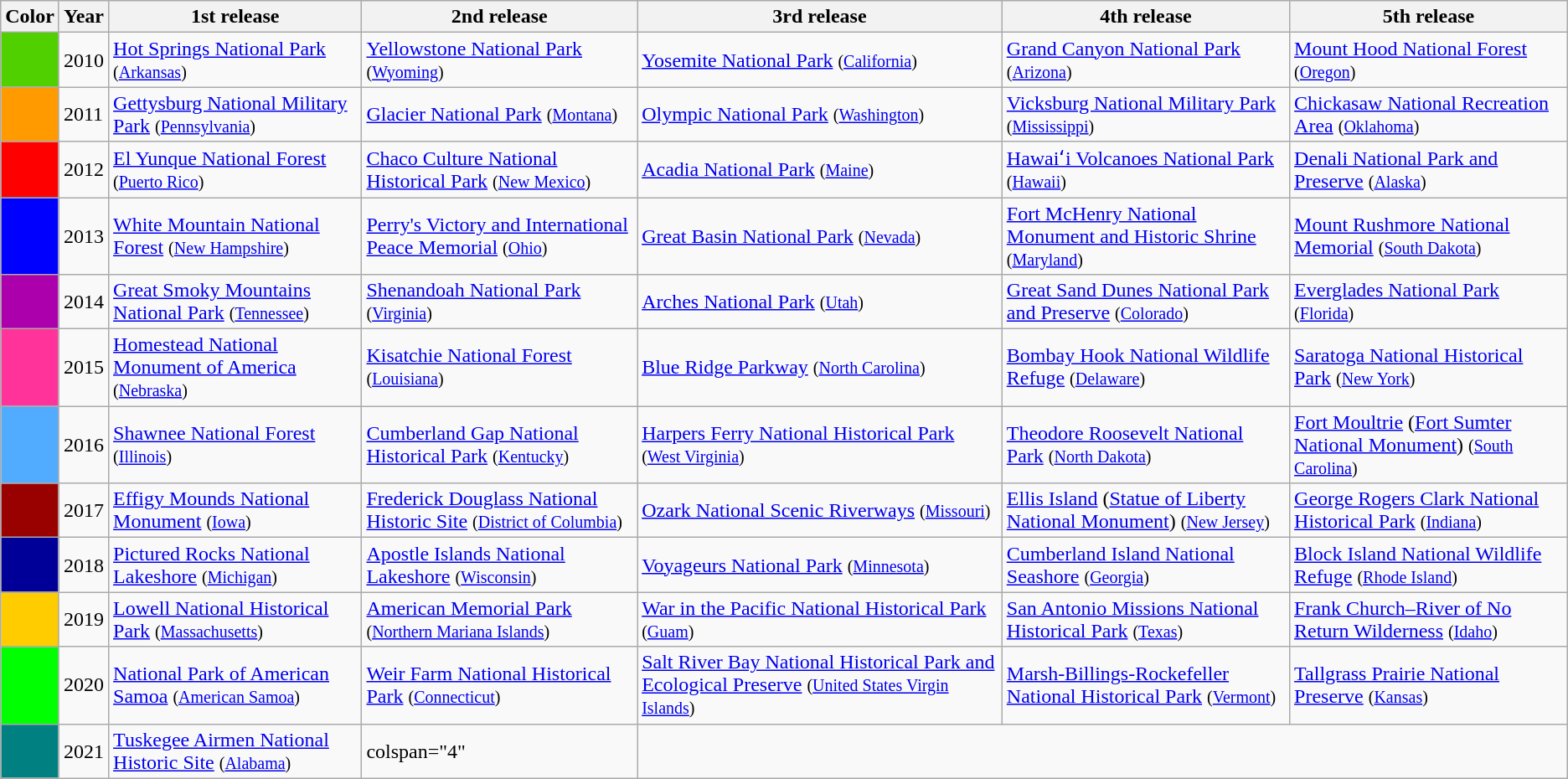<table class="wikitable">
<tr>
<th>Color</th>
<th>Year</th>
<th>1st release</th>
<th>2nd release</th>
<th>3rd release</th>
<th>4th release</th>
<th>5th release</th>
</tr>
<tr>
<td style="color:inherit;background:#51D000"></td>
<td>2010</td>
<td><a href='#'>Hot Springs National Park</a> <small>(<a href='#'>Arkansas</a>)</small></td>
<td><a href='#'>Yellowstone National Park</a> <small>(<a href='#'>Wyoming</a>)</small></td>
<td><a href='#'>Yosemite National Park</a> <small>(<a href='#'>California</a>)</small></td>
<td><a href='#'>Grand Canyon National Park</a> <small>(<a href='#'>Arizona</a>)</small></td>
<td><a href='#'>Mount Hood National Forest</a> <small>(<a href='#'>Oregon</a>)</small></td>
</tr>
<tr>
<td style="color:inherit;background:#FF9A00"></td>
<td>2011</td>
<td><a href='#'>Gettysburg National Military Park</a> <small>(<a href='#'>Pennsylvania</a>)</small></td>
<td><a href='#'>Glacier National Park</a> <small>(<a href='#'>Montana</a>)</small></td>
<td><a href='#'>Olympic National Park</a> <small>(<a href='#'>Washington</a>)</small></td>
<td><a href='#'>Vicksburg National Military Park</a> <small>(<a href='#'>Mississippi</a>)</small></td>
<td><a href='#'>Chickasaw National Recreation Area</a> <small>(<a href='#'>Oklahoma</a>)</small></td>
</tr>
<tr>
<td style="color:inherit;background:#FF0000"></td>
<td>2012</td>
<td><a href='#'>El Yunque National Forest</a> <small>(<a href='#'>Puerto Rico</a>)</small></td>
<td><a href='#'>Chaco Culture National Historical Park</a> <small>(<a href='#'>New Mexico</a>)</small></td>
<td><a href='#'>Acadia National Park</a> <small>(<a href='#'>Maine</a>)</small></td>
<td><a href='#'>Hawaiʻi Volcanoes National Park</a> <small>(<a href='#'>Hawaii</a>)</small></td>
<td><a href='#'>Denali National Park and Preserve</a> <small>(<a href='#'>Alaska</a>)</small></td>
</tr>
<tr>
<td style="color:inherit;background:#0000FF"></td>
<td>2013</td>
<td><a href='#'>White Mountain National Forest</a> <small>(<a href='#'>New Hampshire</a>)</small></td>
<td><a href='#'>Perry's Victory and International Peace Memorial</a> <small>(<a href='#'>Ohio</a>)</small></td>
<td><a href='#'>Great Basin National Park</a> <small>(<a href='#'>Nevada</a>)</small></td>
<td><a href='#'>Fort McHenry National Monument and Historic Shrine</a> <small>(<a href='#'>Maryland</a>)</small></td>
<td><a href='#'>Mount Rushmore National Memorial</a>  <small>(<a href='#'>South Dakota</a>)</small></td>
</tr>
<tr>
<td style="color:inherit;background:#AB00AB"></td>
<td>2014</td>
<td><a href='#'>Great Smoky Mountains National Park</a> <small>(<a href='#'>Tennessee</a>)</small></td>
<td><a href='#'>Shenandoah National Park</a> <small>(<a href='#'>Virginia</a>)</small></td>
<td><a href='#'>Arches National Park</a> <small>(<a href='#'>Utah</a>)</small></td>
<td><a href='#'>Great Sand Dunes National Park and Preserve</a> <small>(<a href='#'>Colorado</a>)</small></td>
<td><a href='#'>Everglades National Park</a> <small>(<a href='#'>Florida</a>)</small></td>
</tr>
<tr>
<td style="color:inherit;background:#FF3399"></td>
<td>2015</td>
<td><a href='#'>Homestead National Monument of America</a> <small>(<a href='#'>Nebraska</a>)</small></td>
<td><a href='#'>Kisatchie National Forest</a> <small>(<a href='#'>Louisiana</a>)</small></td>
<td><a href='#'>Blue Ridge Parkway</a> <small>(<a href='#'>North Carolina</a>)</small></td>
<td><a href='#'>Bombay Hook National Wildlife Refuge</a> <small>(<a href='#'>Delaware</a>)</small></td>
<td><a href='#'>Saratoga National Historical Park</a> <small>(<a href='#'>New York</a>)</small></td>
</tr>
<tr>
<td style="color:inherit;background:#51ABFF"></td>
<td>2016</td>
<td><a href='#'>Shawnee National Forest</a> <small>(<a href='#'>Illinois</a>)</small></td>
<td><a href='#'>Cumberland Gap National Historical Park</a> <small>(<a href='#'>Kentucky</a>)</small></td>
<td><a href='#'>Harpers Ferry National Historical Park</a> <small>(<a href='#'>West Virginia</a>)</small></td>
<td><a href='#'>Theodore Roosevelt National Park</a> <small>(<a href='#'>North Dakota</a>)</small></td>
<td><a href='#'>Fort Moultrie</a> (<a href='#'>Fort Sumter National Monument</a>) <small>(<a href='#'>South Carolina</a>)</small></td>
</tr>
<tr>
<td style="color:inherit;background:#990000"></td>
<td>2017</td>
<td><a href='#'>Effigy Mounds National Monument</a> <small>(<a href='#'>Iowa</a>)</small></td>
<td><a href='#'>Frederick Douglass National Historic Site</a> <small>(<a href='#'>District of Columbia</a>)</small></td>
<td><a href='#'>Ozark National Scenic Riverways</a> <small>(<a href='#'>Missouri</a>)</small></td>
<td><a href='#'>Ellis Island</a> (<a href='#'>Statue of Liberty National Monument</a>) <small>(<a href='#'>New Jersey</a>)</small></td>
<td><a href='#'>George Rogers Clark National Historical Park</a> <small>(<a href='#'>Indiana</a>)</small></td>
</tr>
<tr>
<td style="color:inherit;background:#000099"></td>
<td>2018</td>
<td><a href='#'>Pictured Rocks National Lakeshore</a> <small>(<a href='#'>Michigan</a>)</small></td>
<td><a href='#'>Apostle Islands National Lakeshore</a> <small>(<a href='#'>Wisconsin</a>)</small></td>
<td><a href='#'>Voyageurs National Park</a> <small>(<a href='#'>Minnesota</a>)</small></td>
<td><a href='#'>Cumberland Island National Seashore</a> <small>(<a href='#'>Georgia</a>)</small></td>
<td><a href='#'>Block Island National Wildlife Refuge</a> <small>(<a href='#'>Rhode Island</a>)</small></td>
</tr>
<tr>
<td style="color:inherit;background:#FFCC00"></td>
<td>2019</td>
<td><a href='#'>Lowell National Historical Park</a> <small>(<a href='#'>Massachusetts</a>)</small></td>
<td><a href='#'>American Memorial Park</a> <small>(<a href='#'>Northern Mariana Islands</a>)</small></td>
<td><a href='#'>War in the Pacific National Historical Park</a> <small>(<a href='#'>Guam</a>)</small></td>
<td><a href='#'>San Antonio Missions National Historical Park</a> <small>(<a href='#'>Texas</a>)</small></td>
<td><a href='#'>Frank Church–River of No Return Wilderness</a> <small>(<a href='#'>Idaho</a>)</small></td>
</tr>
<tr>
<td style="color:inherit;background:#00FF00"></td>
<td>2020</td>
<td><a href='#'>National Park of American Samoa</a> <small>(<a href='#'>American Samoa</a>)</small></td>
<td><a href='#'>Weir Farm National Historical Park</a> <small>(<a href='#'>Connecticut</a>)</small></td>
<td><a href='#'>Salt River Bay National Historical Park and Ecological Preserve</a> <small>(<a href='#'>United States Virgin Islands</a>)</small></td>
<td><a href='#'>Marsh-Billings-Rockefeller National Historical Park</a> <small>(<a href='#'>Vermont</a>)</small></td>
<td><a href='#'>Tallgrass Prairie National Preserve</a> <small>(<a href='#'>Kansas</a>)</small></td>
</tr>
<tr>
<td style="color:inherit;background:#008080"></td>
<td>2021</td>
<td><a href='#'>Tuskegee Airmen National Historic Site</a> <small>(<a href='#'>Alabama</a>)</small></td>
<td>colspan="4" </td>
</tr>
</table>
